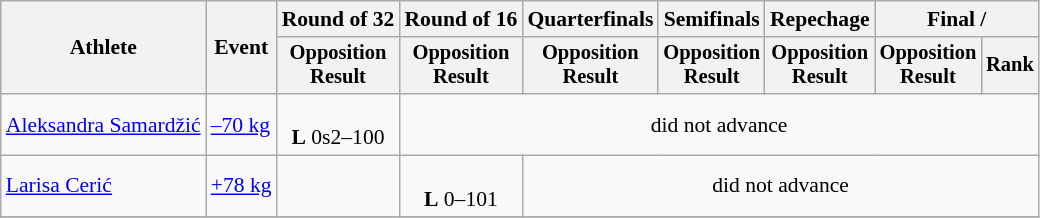<table class="wikitable" style="text-align:center; font-size:90%">
<tr>
<th rowspan=2>Athlete</th>
<th rowspan=2>Event</th>
<th>Round of 32</th>
<th>Round of 16</th>
<th>Quarterfinals</th>
<th>Semifinals</th>
<th>Repechage</th>
<th colspan=2>Final / </th>
</tr>
<tr style="font-size:95%">
<th>Opposition<br>Result</th>
<th>Opposition<br>Result</th>
<th>Opposition<br>Result</th>
<th>Opposition<br>Result</th>
<th>Opposition<br>Result</th>
<th>Opposition<br>Result</th>
<th>Rank</th>
</tr>
<tr>
<td align=left><a href='#'>Aleksandra Samardžić</a></td>
<td align=left><a href='#'>–70 kg</a></td>
<td><br><strong>L</strong> 0s2–100</td>
<td colspan=6>did not advance</td>
</tr>
<tr>
<td align=left><a href='#'>Larisa Cerić</a></td>
<td align=left><a href='#'>+78 kg</a></td>
<td></td>
<td><br><strong>L</strong> 0–101</td>
<td colspan=5>did not advance</td>
</tr>
<tr>
</tr>
</table>
